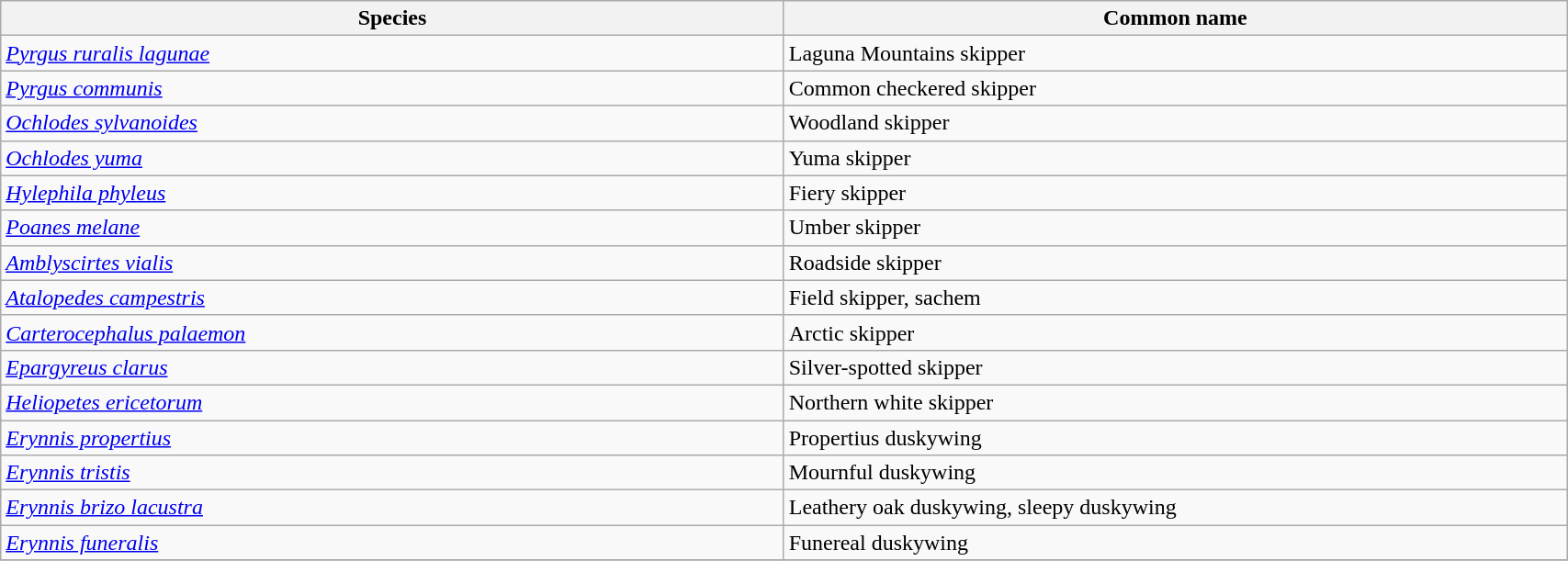<table width=90% class="wikitable">
<tr>
<th width=25%>Species</th>
<th width=25%>Common name</th>
</tr>
<tr>
<td><em><a href='#'>Pyrgus ruralis lagunae</a></em></td>
<td>Laguna Mountains skipper</td>
</tr>
<tr>
<td><em><a href='#'>Pyrgus communis</a></em></td>
<td>Common checkered skipper</td>
</tr>
<tr>
<td><em><a href='#'>Ochlodes sylvanoides</a></em></td>
<td>Woodland skipper</td>
</tr>
<tr>
<td><em><a href='#'>Ochlodes yuma</a></em></td>
<td>Yuma skipper</td>
</tr>
<tr>
<td><em><a href='#'>Hylephila phyleus</a></em></td>
<td>Fiery skipper</td>
</tr>
<tr>
<td><em><a href='#'>Poanes melane</a></em></td>
<td>Umber skipper</td>
</tr>
<tr>
<td><em><a href='#'>Amblyscirtes vialis</a></em></td>
<td>Roadside skipper</td>
</tr>
<tr>
<td><em><a href='#'>Atalopedes campestris</a></em></td>
<td>Field skipper, sachem</td>
</tr>
<tr>
<td><em><a href='#'>Carterocephalus palaemon</a></em></td>
<td>Arctic skipper</td>
</tr>
<tr>
<td><em><a href='#'>Epargyreus clarus</a></em></td>
<td>Silver-spotted skipper</td>
</tr>
<tr>
<td><em><a href='#'>Heliopetes ericetorum</a></em></td>
<td>Northern white skipper</td>
</tr>
<tr>
<td><em><a href='#'>Erynnis propertius</a></em></td>
<td>Propertius duskywing</td>
</tr>
<tr>
<td><em><a href='#'>Erynnis tristis</a></em></td>
<td>Mournful duskywing</td>
</tr>
<tr>
<td><em><a href='#'>Erynnis brizo lacustra</a></em></td>
<td>Leathery oak duskywing, sleepy duskywing</td>
</tr>
<tr>
<td><em><a href='#'>Erynnis funeralis</a></em></td>
<td>Funereal duskywing</td>
</tr>
<tr>
</tr>
</table>
